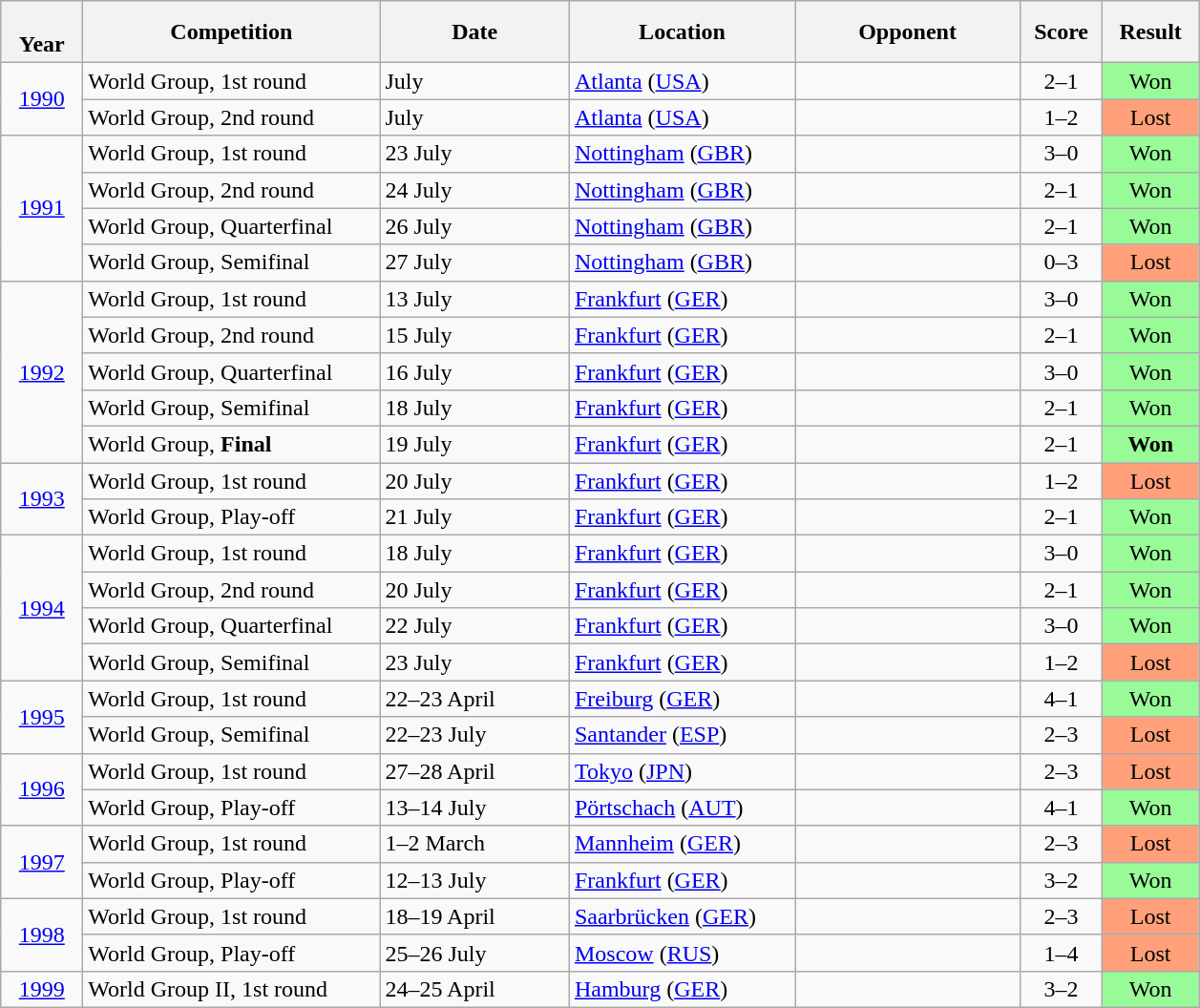<table class="wikitable collapsible collapsed nowrap">
<tr>
<th style="width:50px"><br> Year</th>
<th style="width:200px">Competition</th>
<th style="width:125px">Date</th>
<th style="width:150px">Location</th>
<th style="width:150px">Opponent</th>
<th style="width:50px">Score</th>
<th style="width:60px">Result</th>
</tr>
<tr>
<td align="center" rowspan="2"><a href='#'>1990</a></td>
<td>World Group, 1st round</td>
<td>July</td>
<td><a href='#'>Atlanta</a> (<a href='#'>USA</a>)</td>
<td></td>
<td align="center">2–1</td>
<td align="center" bgcolor="#98FB98">Won</td>
</tr>
<tr>
<td>World Group, 2nd round</td>
<td>July</td>
<td><a href='#'>Atlanta</a> (<a href='#'>USA</a>)</td>
<td></td>
<td align="center">1–2</td>
<td align="center" bgcolor="#FFA07A">Lost</td>
</tr>
<tr>
<td align="center" rowspan="4"><a href='#'>1991</a></td>
<td>World Group, 1st round</td>
<td>23 July</td>
<td><a href='#'>Nottingham</a> (<a href='#'>GBR</a>)</td>
<td></td>
<td align="center">3–0</td>
<td align="center" bgcolor="#98FB98">Won</td>
</tr>
<tr>
<td>World Group, 2nd round</td>
<td>24 July</td>
<td><a href='#'>Nottingham</a> (<a href='#'>GBR</a>)</td>
<td></td>
<td align="center">2–1</td>
<td align="center" bgcolor="#98FB98">Won</td>
</tr>
<tr>
<td>World Group, Quarterfinal</td>
<td>26 July</td>
<td><a href='#'>Nottingham</a> (<a href='#'>GBR</a>)</td>
<td></td>
<td align="center">2–1</td>
<td align="center" bgcolor="#98FB98">Won</td>
</tr>
<tr>
<td>World Group, Semifinal</td>
<td>27 July</td>
<td><a href='#'>Nottingham</a> (<a href='#'>GBR</a>)</td>
<td></td>
<td align="center">0–3</td>
<td align="center" bgcolor="#FFA07A">Lost</td>
</tr>
<tr>
<td align="center" rowspan="5"><a href='#'>1992</a></td>
<td>World Group, 1st round</td>
<td>13 July</td>
<td><a href='#'>Frankfurt</a> (<a href='#'>GER</a>)</td>
<td></td>
<td align="center">3–0</td>
<td align="center" bgcolor="#98FB98">Won</td>
</tr>
<tr>
<td>World Group, 2nd round</td>
<td>15 July</td>
<td><a href='#'>Frankfurt</a> (<a href='#'>GER</a>)</td>
<td></td>
<td align="center">2–1</td>
<td align="center" bgcolor="#98FB98">Won</td>
</tr>
<tr>
<td>World Group, Quarterfinal</td>
<td>16 July</td>
<td><a href='#'>Frankfurt</a> (<a href='#'>GER</a>)</td>
<td></td>
<td align="center">3–0</td>
<td align="center" bgcolor="#98FB98">Won</td>
</tr>
<tr>
<td>World Group, Semifinal</td>
<td>18 July</td>
<td><a href='#'>Frankfurt</a> (<a href='#'>GER</a>)</td>
<td></td>
<td align="center">2–1</td>
<td align="center" bgcolor="#98FB98">Won</td>
</tr>
<tr>
<td>World Group, <strong>Final</strong></td>
<td>19 July</td>
<td><a href='#'>Frankfurt</a> (<a href='#'>GER</a>)</td>
<td></td>
<td align="center">2–1</td>
<td align="center" bgcolor="#98FB98"><strong>Won</strong></td>
</tr>
<tr>
<td align="center" rowspan="2"><a href='#'>1993</a></td>
<td>World Group, 1st round</td>
<td>20 July</td>
<td><a href='#'>Frankfurt</a> (<a href='#'>GER</a>)</td>
<td></td>
<td align="center">1–2</td>
<td align="center" bgcolor="#FFA07A">Lost</td>
</tr>
<tr>
<td>World Group, Play-off</td>
<td>21 July</td>
<td><a href='#'>Frankfurt</a> (<a href='#'>GER</a>)</td>
<td></td>
<td align="center">2–1</td>
<td align="center" bgcolor="#98FB98">Won</td>
</tr>
<tr>
<td align="center" rowspan="4"><a href='#'>1994</a></td>
<td>World Group, 1st round</td>
<td>18 July</td>
<td><a href='#'>Frankfurt</a> (<a href='#'>GER</a>)</td>
<td></td>
<td align="center">3–0</td>
<td align="center" bgcolor="#98FB98">Won</td>
</tr>
<tr>
<td>World Group, 2nd round</td>
<td>20 July</td>
<td><a href='#'>Frankfurt</a> (<a href='#'>GER</a>)</td>
<td></td>
<td align="center">2–1</td>
<td align="center" bgcolor="#98FB98">Won</td>
</tr>
<tr>
<td>World Group, Quarterfinal</td>
<td>22 July</td>
<td><a href='#'>Frankfurt</a> (<a href='#'>GER</a>)</td>
<td></td>
<td align="center">3–0</td>
<td align="center" bgcolor="#98FB98">Won</td>
</tr>
<tr>
<td>World Group, Semifinal</td>
<td>23 July</td>
<td><a href='#'>Frankfurt</a> (<a href='#'>GER</a>)</td>
<td></td>
<td align="center">1–2</td>
<td align="center" bgcolor="#FFA07A">Lost</td>
</tr>
<tr>
<td align="center" rowspan="2"><a href='#'>1995</a></td>
<td>World Group, 1st round</td>
<td>22–23 April</td>
<td><a href='#'>Freiburg</a> (<a href='#'>GER</a>)</td>
<td></td>
<td align="center">4–1</td>
<td align="center" bgcolor="#98FB98">Won</td>
</tr>
<tr>
<td>World Group, Semifinal</td>
<td>22–23 July</td>
<td><a href='#'>Santander</a> (<a href='#'>ESP</a>)</td>
<td></td>
<td align="center">2–3</td>
<td align="center" bgcolor="#FFA07A">Lost</td>
</tr>
<tr>
<td align="center" rowspan="2"><a href='#'>1996</a></td>
<td>World Group, 1st round</td>
<td>27–28 April</td>
<td><a href='#'>Tokyo</a> (<a href='#'>JPN</a>)</td>
<td></td>
<td align="center">2–3</td>
<td align="center" bgcolor="#FFA07A">Lost</td>
</tr>
<tr>
<td>World Group, Play-off</td>
<td>13–14 July</td>
<td><a href='#'>Pörtschach</a> (<a href='#'>AUT</a>)</td>
<td></td>
<td align="center">4–1</td>
<td align="center" bgcolor="#98FB98">Won</td>
</tr>
<tr>
<td align="center" rowspan="2"><a href='#'>1997</a></td>
<td>World Group, 1st round</td>
<td>1–2 March</td>
<td><a href='#'>Mannheim</a> (<a href='#'>GER</a>)</td>
<td></td>
<td align="center">2–3</td>
<td align="center" bgcolor="#FFA07A">Lost</td>
</tr>
<tr>
<td>World Group, Play-off</td>
<td>12–13 July</td>
<td><a href='#'>Frankfurt</a> (<a href='#'>GER</a>)</td>
<td></td>
<td align="center">3–2</td>
<td align="center" bgcolor="#98FB98">Won</td>
</tr>
<tr>
<td align="center" rowspan="2"><a href='#'>1998</a></td>
<td>World Group, 1st round</td>
<td>18–19 April</td>
<td><a href='#'>Saarbrücken</a> (<a href='#'>GER</a>)</td>
<td></td>
<td align="center">2–3</td>
<td align="center" bgcolor="#FFA07A">Lost</td>
</tr>
<tr>
<td>World Group, Play-off</td>
<td>25–26 July</td>
<td><a href='#'>Moscow</a> (<a href='#'>RUS</a>)</td>
<td></td>
<td align="center">1–4</td>
<td align="center" bgcolor="#FFA07A">Lost</td>
</tr>
<tr>
<td align="center"><a href='#'>1999</a></td>
<td>World Group II, 1st round</td>
<td>24–25 April</td>
<td><a href='#'>Hamburg</a> (<a href='#'>GER</a>)</td>
<td></td>
<td align="center">3–2</td>
<td align="center" bgcolor="#98FB98">Won</td>
</tr>
</table>
